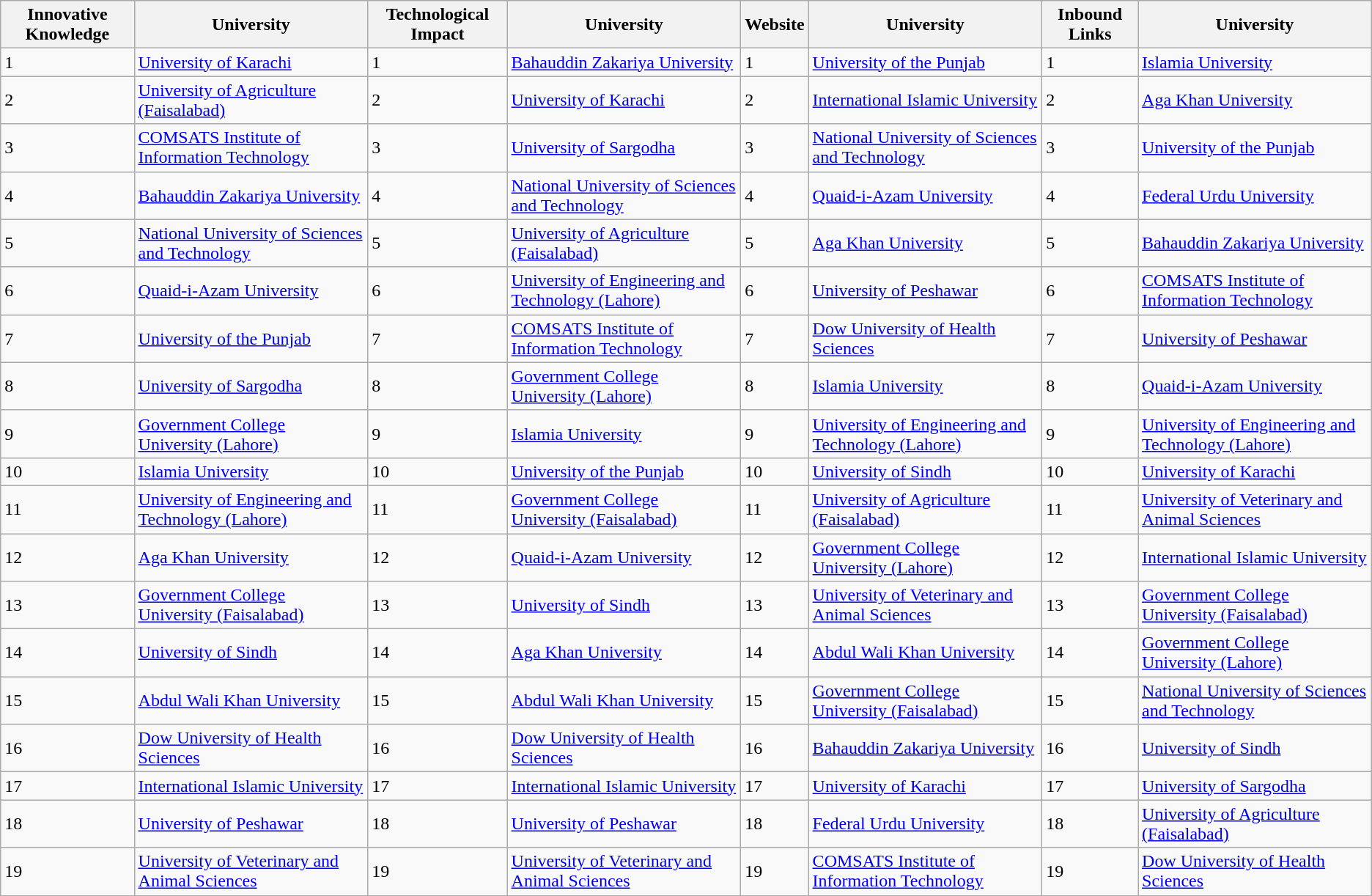<table class="wikitable sortable">
<tr>
<th>Innovative Knowledge</th>
<th>University</th>
<th>Technological Impact</th>
<th>University</th>
<th>Website</th>
<th>University</th>
<th>Inbound Links</th>
<th>University</th>
</tr>
<tr>
<td>1</td>
<td><a href='#'>University of Karachi</a></td>
<td>1</td>
<td><a href='#'>Bahauddin Zakariya University</a></td>
<td>1</td>
<td><a href='#'>University of the Punjab</a></td>
<td>1</td>
<td><a href='#'>Islamia University</a></td>
</tr>
<tr>
<td>2</td>
<td><a href='#'>University of Agriculture (Faisalabad)</a></td>
<td>2</td>
<td><a href='#'>University of Karachi</a></td>
<td>2</td>
<td><a href='#'>International Islamic University</a></td>
<td>2</td>
<td><a href='#'>Aga Khan University</a></td>
</tr>
<tr>
<td>3</td>
<td><a href='#'>COMSATS Institute of Information Technology</a></td>
<td>3</td>
<td><a href='#'>University of Sargodha</a></td>
<td>3</td>
<td><a href='#'>National University of Sciences and Technology</a></td>
<td>3</td>
<td><a href='#'>University of the Punjab</a></td>
</tr>
<tr>
<td>4</td>
<td><a href='#'>Bahauddin Zakariya University</a></td>
<td>4</td>
<td><a href='#'>National University of Sciences and Technology</a></td>
<td>4</td>
<td><a href='#'>Quaid-i-Azam University</a></td>
<td>4</td>
<td><a href='#'>Federal Urdu University</a></td>
</tr>
<tr>
<td>5</td>
<td><a href='#'>National University of Sciences and Technology</a></td>
<td>5</td>
<td><a href='#'>University of Agriculture (Faisalabad)</a></td>
<td>5</td>
<td><a href='#'>Aga Khan University</a></td>
<td>5</td>
<td><a href='#'>Bahauddin Zakariya University</a></td>
</tr>
<tr>
<td>6</td>
<td><a href='#'>Quaid-i-Azam University</a></td>
<td>6</td>
<td><a href='#'>University of Engineering and Technology (Lahore)</a></td>
<td>6</td>
<td><a href='#'>University of Peshawar</a></td>
<td>6</td>
<td><a href='#'>COMSATS Institute of Information Technology</a></td>
</tr>
<tr>
<td>7</td>
<td><a href='#'>University of the Punjab</a></td>
<td>7</td>
<td><a href='#'>COMSATS Institute of Information Technology</a></td>
<td>7</td>
<td><a href='#'>Dow University of Health Sciences</a></td>
<td>7</td>
<td><a href='#'>University of Peshawar</a></td>
</tr>
<tr>
<td>8</td>
<td><a href='#'>University of Sargodha</a></td>
<td>8</td>
<td><a href='#'>Government College University (Lahore)</a></td>
<td>8</td>
<td><a href='#'>Islamia University</a></td>
<td>8</td>
<td><a href='#'>Quaid-i-Azam University</a></td>
</tr>
<tr>
<td>9</td>
<td><a href='#'>Government College University (Lahore)</a></td>
<td>9</td>
<td><a href='#'>Islamia University</a></td>
<td>9</td>
<td><a href='#'>University of Engineering and Technology (Lahore)</a></td>
<td>9</td>
<td><a href='#'>University of Engineering and Technology (Lahore)</a></td>
</tr>
<tr>
<td>10</td>
<td><a href='#'>Islamia University</a></td>
<td>10</td>
<td><a href='#'>University of the Punjab</a></td>
<td>10</td>
<td><a href='#'>University of Sindh</a></td>
<td>10</td>
<td><a href='#'>University of Karachi</a></td>
</tr>
<tr>
<td>11</td>
<td><a href='#'>University of Engineering and Technology (Lahore)</a></td>
<td>11</td>
<td><a href='#'>Government College University (Faisalabad)</a></td>
<td>11</td>
<td><a href='#'>University of Agriculture (Faisalabad)</a></td>
<td>11</td>
<td><a href='#'>University of Veterinary and Animal Sciences</a></td>
</tr>
<tr>
<td>12</td>
<td><a href='#'>Aga Khan University</a></td>
<td>12</td>
<td><a href='#'>Quaid-i-Azam University</a></td>
<td>12</td>
<td><a href='#'>Government College University (Lahore)</a></td>
<td>12</td>
<td><a href='#'>International Islamic University</a></td>
</tr>
<tr>
<td>13</td>
<td><a href='#'>Government College University (Faisalabad)</a></td>
<td>13</td>
<td><a href='#'>University of Sindh</a></td>
<td>13</td>
<td><a href='#'>University of Veterinary and Animal Sciences</a></td>
<td>13</td>
<td><a href='#'>Government College University (Faisalabad)</a></td>
</tr>
<tr>
<td>14</td>
<td><a href='#'>University of Sindh</a></td>
<td>14</td>
<td><a href='#'>Aga Khan University</a></td>
<td>14</td>
<td><a href='#'>Abdul Wali Khan University</a></td>
<td>14</td>
<td><a href='#'>Government College University (Lahore)</a></td>
</tr>
<tr>
<td>15</td>
<td><a href='#'>Abdul Wali Khan University</a></td>
<td>15</td>
<td><a href='#'>Abdul Wali Khan University</a></td>
<td>15</td>
<td><a href='#'>Government College University (Faisalabad)</a></td>
<td>15</td>
<td><a href='#'>National University of Sciences and Technology</a></td>
</tr>
<tr>
<td>16</td>
<td><a href='#'>Dow University of Health Sciences</a></td>
<td>16</td>
<td><a href='#'>Dow University of Health Sciences</a></td>
<td>16</td>
<td><a href='#'>Bahauddin Zakariya University</a></td>
<td>16</td>
<td><a href='#'>University of Sindh</a></td>
</tr>
<tr>
<td>17</td>
<td><a href='#'>International Islamic University</a></td>
<td>17</td>
<td><a href='#'>International Islamic University</a></td>
<td>17</td>
<td><a href='#'>University of Karachi</a></td>
<td>17</td>
<td><a href='#'>University of Sargodha</a></td>
</tr>
<tr>
<td>18</td>
<td><a href='#'>University of Peshawar</a></td>
<td>18</td>
<td><a href='#'>University of Peshawar</a></td>
<td>18</td>
<td><a href='#'>Federal Urdu University</a></td>
<td>18</td>
<td><a href='#'>University of Agriculture (Faisalabad)</a></td>
</tr>
<tr>
<td>19</td>
<td><a href='#'>University of Veterinary and Animal Sciences</a></td>
<td>19</td>
<td><a href='#'>University of Veterinary and Animal Sciences</a></td>
<td>19</td>
<td><a href='#'>COMSATS Institute of Information Technology</a></td>
<td>19</td>
<td><a href='#'>Dow University of Health Sciences</a></td>
</tr>
</table>
